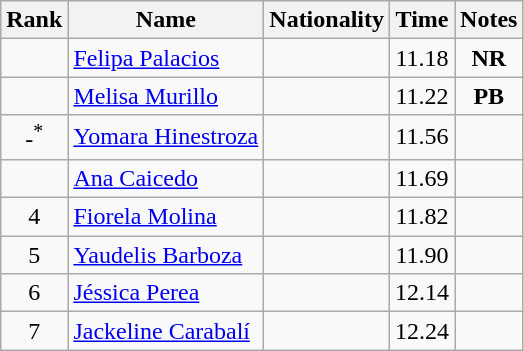<table class="wikitable sortable" style="text-align:center">
<tr>
<th>Rank</th>
<th>Name</th>
<th>Nationality</th>
<th>Time</th>
<th>Notes</th>
</tr>
<tr>
<td></td>
<td align=left><a href='#'>Felipa Palacios</a></td>
<td align=left></td>
<td>11.18</td>
<td><strong>NR</strong></td>
</tr>
<tr>
<td></td>
<td align=left><a href='#'>Melisa Murillo</a></td>
<td align=left></td>
<td>11.22</td>
<td><strong>PB</strong></td>
</tr>
<tr>
<td>-<sup>*</sup></td>
<td align=left><a href='#'>Yomara Hinestroza</a></td>
<td align=left></td>
<td>11.56</td>
<td></td>
</tr>
<tr>
<td></td>
<td align=left><a href='#'>Ana Caicedo</a></td>
<td align=left></td>
<td>11.69</td>
<td></td>
</tr>
<tr>
<td>4</td>
<td align=left><a href='#'>Fiorela Molina</a></td>
<td align=left></td>
<td>11.82</td>
<td></td>
</tr>
<tr>
<td>5</td>
<td align=left><a href='#'>Yaudelis Barboza</a></td>
<td align=left></td>
<td>11.90</td>
<td></td>
</tr>
<tr>
<td>6</td>
<td align=left><a href='#'>Jéssica Perea</a></td>
<td align=left></td>
<td>12.14</td>
<td></td>
</tr>
<tr>
<td>7</td>
<td align=left><a href='#'>Jackeline Carabalí</a></td>
<td align=left></td>
<td>12.24</td>
<td></td>
</tr>
</table>
